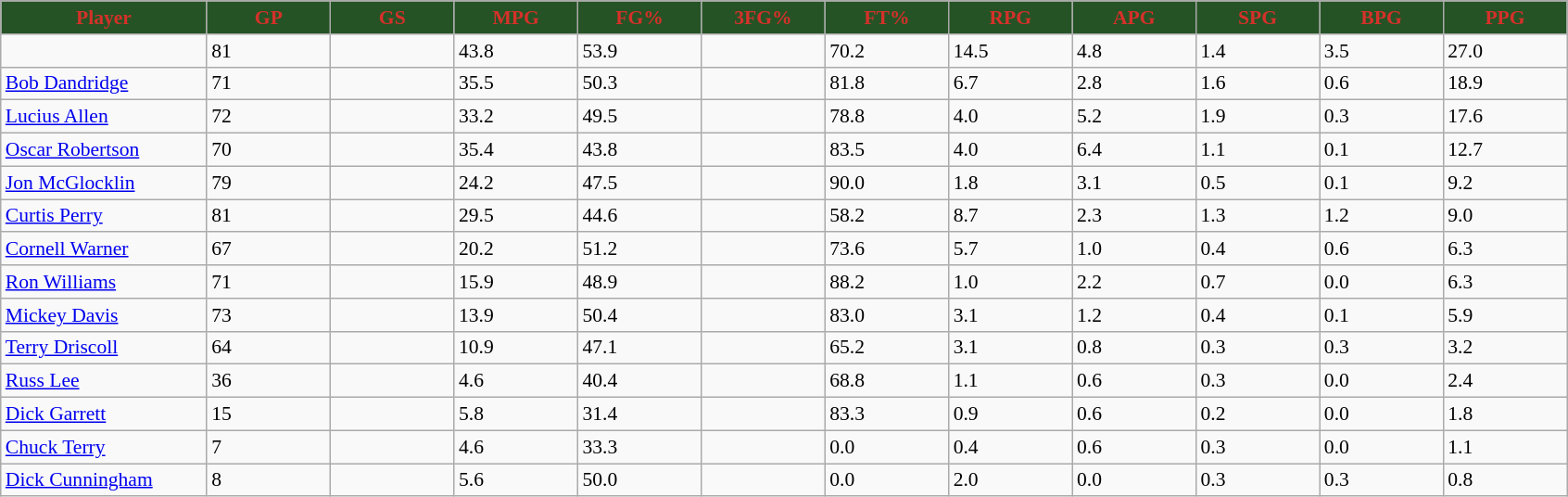<table class="wikitable sortable" style="font-size: 90%">
<tr>
<th style="background:#255325; color:#d4312a" width="10%">Player</th>
<th style="background:#255325; color:#d4312a" width="6%">GP</th>
<th style="background:#255325; color:#d4312a" width="6%">GS</th>
<th style="background:#255325; color:#d4312a" width="6%">MPG</th>
<th style="background:#255325; color:#d4312a" width="6%">FG%</th>
<th style="background:#255325; color:#d4312a" width="6%">3FG%</th>
<th style="background:#255325; color:#d4312a" width="6%">FT%</th>
<th style="background:#255325; color:#d4312a" width="6%">RPG</th>
<th style="background:#255325; color:#d4312a" width="6%">APG</th>
<th style="background:#255325; color:#d4312a" width="6%">SPG</th>
<th style="background:#255325; color:#d4312a" width="6%">BPG</th>
<th style="background:#255325; color:#d4312a" width="6%">PPG</th>
</tr>
<tr>
<td></td>
<td>81</td>
<td></td>
<td>43.8</td>
<td>53.9</td>
<td></td>
<td>70.2</td>
<td>14.5</td>
<td>4.8</td>
<td>1.4</td>
<td>3.5</td>
<td>27.0</td>
</tr>
<tr>
<td><a href='#'>Bob Dandridge</a></td>
<td>71</td>
<td></td>
<td>35.5</td>
<td>50.3</td>
<td></td>
<td>81.8</td>
<td>6.7</td>
<td>2.8</td>
<td>1.6</td>
<td>0.6</td>
<td>18.9</td>
</tr>
<tr>
<td><a href='#'>Lucius Allen</a></td>
<td>72</td>
<td></td>
<td>33.2</td>
<td>49.5</td>
<td></td>
<td>78.8</td>
<td>4.0</td>
<td>5.2</td>
<td>1.9</td>
<td>0.3</td>
<td>17.6</td>
</tr>
<tr>
<td><a href='#'>Oscar Robertson</a></td>
<td>70</td>
<td></td>
<td>35.4</td>
<td>43.8</td>
<td></td>
<td>83.5</td>
<td>4.0</td>
<td>6.4</td>
<td>1.1</td>
<td>0.1</td>
<td>12.7</td>
</tr>
<tr>
<td><a href='#'>Jon McGlocklin</a></td>
<td>79</td>
<td></td>
<td>24.2</td>
<td>47.5</td>
<td></td>
<td>90.0</td>
<td>1.8</td>
<td>3.1</td>
<td>0.5</td>
<td>0.1</td>
<td>9.2</td>
</tr>
<tr>
<td><a href='#'>Curtis Perry</a></td>
<td>81</td>
<td></td>
<td>29.5</td>
<td>44.6</td>
<td></td>
<td>58.2</td>
<td>8.7</td>
<td>2.3</td>
<td>1.3</td>
<td>1.2</td>
<td>9.0</td>
</tr>
<tr>
<td><a href='#'>Cornell Warner</a></td>
<td>67</td>
<td></td>
<td>20.2</td>
<td>51.2</td>
<td></td>
<td>73.6</td>
<td>5.7</td>
<td>1.0</td>
<td>0.4</td>
<td>0.6</td>
<td>6.3</td>
</tr>
<tr>
<td><a href='#'>Ron Williams</a></td>
<td>71</td>
<td></td>
<td>15.9</td>
<td>48.9</td>
<td></td>
<td>88.2</td>
<td>1.0</td>
<td>2.2</td>
<td>0.7</td>
<td>0.0</td>
<td>6.3</td>
</tr>
<tr>
<td><a href='#'>Mickey Davis</a></td>
<td>73</td>
<td></td>
<td>13.9</td>
<td>50.4</td>
<td></td>
<td>83.0</td>
<td>3.1</td>
<td>1.2</td>
<td>0.4</td>
<td>0.1</td>
<td>5.9</td>
</tr>
<tr>
<td><a href='#'>Terry Driscoll</a></td>
<td>64</td>
<td></td>
<td>10.9</td>
<td>47.1</td>
<td></td>
<td>65.2</td>
<td>3.1</td>
<td>0.8</td>
<td>0.3</td>
<td>0.3</td>
<td>3.2</td>
</tr>
<tr>
<td><a href='#'>Russ Lee</a></td>
<td>36</td>
<td></td>
<td>4.6</td>
<td>40.4</td>
<td></td>
<td>68.8</td>
<td>1.1</td>
<td>0.6</td>
<td>0.3</td>
<td>0.0</td>
<td>2.4</td>
</tr>
<tr>
<td><a href='#'>Dick Garrett</a></td>
<td>15</td>
<td></td>
<td>5.8</td>
<td>31.4</td>
<td></td>
<td>83.3</td>
<td>0.9</td>
<td>0.6</td>
<td>0.2</td>
<td>0.0</td>
<td>1.8</td>
</tr>
<tr>
<td><a href='#'>Chuck Terry</a></td>
<td>7</td>
<td></td>
<td>4.6</td>
<td>33.3</td>
<td></td>
<td>0.0</td>
<td>0.4</td>
<td>0.6</td>
<td>0.3</td>
<td>0.0</td>
<td>1.1</td>
</tr>
<tr>
<td><a href='#'>Dick Cunningham</a></td>
<td>8</td>
<td></td>
<td>5.6</td>
<td>50.0</td>
<td></td>
<td>0.0</td>
<td>2.0</td>
<td>0.0</td>
<td>0.3</td>
<td>0.3</td>
<td>0.8</td>
</tr>
</table>
